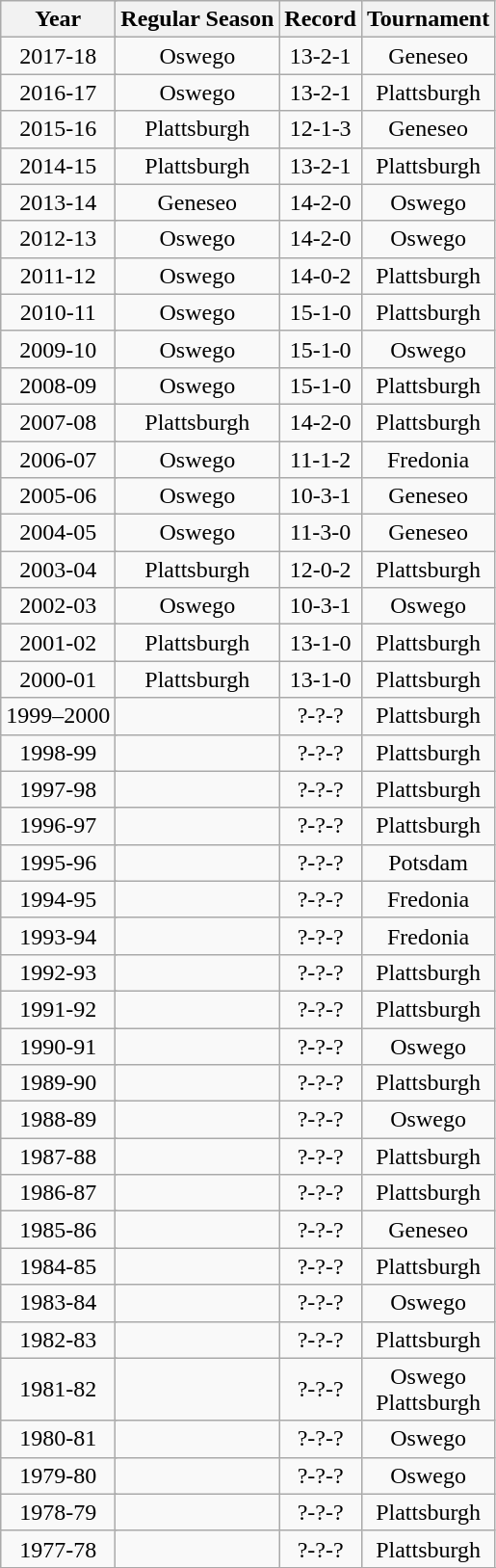<table class="wikitable" style="text-align:center" cellpadding=2 cellspacing=2>
<tr>
<th colspan=2>Year</th>
<th>Regular Season</th>
<th>Record</th>
<th>Tournament</th>
</tr>
<tr>
<td colspan=2>2017-18</td>
<td>Oswego</td>
<td>13-2-1</td>
<td>Geneseo</td>
</tr>
<tr>
<td colspan=2>2016-17</td>
<td>Oswego</td>
<td>13-2-1</td>
<td>Plattsburgh</td>
</tr>
<tr>
<td colspan=2>2015-16</td>
<td>Plattsburgh</td>
<td>12-1-3</td>
<td>Geneseo</td>
</tr>
<tr>
<td colspan=2>2014-15</td>
<td>Plattsburgh</td>
<td>13-2-1</td>
<td>Plattsburgh</td>
</tr>
<tr>
<td colspan=2>2013-14</td>
<td>Geneseo</td>
<td>14-2-0</td>
<td>Oswego</td>
</tr>
<tr>
<td colspan=2>2012-13</td>
<td>Oswego</td>
<td>14-2-0</td>
<td>Oswego</td>
</tr>
<tr>
<td colspan=2>2011-12</td>
<td>Oswego</td>
<td>14-0-2</td>
<td>Plattsburgh</td>
</tr>
<tr>
<td colspan=2>2010-11</td>
<td>Oswego</td>
<td>15-1-0</td>
<td>Plattsburgh</td>
</tr>
<tr>
<td colspan=2>2009-10</td>
<td>Oswego</td>
<td>15-1-0</td>
<td>Oswego</td>
</tr>
<tr>
<td colspan=2>2008-09</td>
<td>Oswego</td>
<td>15-1-0</td>
<td>Plattsburgh</td>
</tr>
<tr>
<td colspan=2>2007-08</td>
<td>Plattsburgh</td>
<td>14-2-0</td>
<td>Plattsburgh</td>
</tr>
<tr>
<td colspan=2>2006-07</td>
<td>Oswego</td>
<td>11-1-2</td>
<td>Fredonia</td>
</tr>
<tr>
<td colspan=2>2005-06</td>
<td>Oswego</td>
<td>10-3-1</td>
<td>Geneseo</td>
</tr>
<tr>
<td colspan=2>2004-05</td>
<td>Oswego</td>
<td>11-3-0</td>
<td>Geneseo</td>
</tr>
<tr>
<td colspan=2>2003-04</td>
<td>Plattsburgh</td>
<td>12-0-2</td>
<td>Plattsburgh</td>
</tr>
<tr>
<td colspan=2>2002-03</td>
<td>Oswego</td>
<td>10-3-1</td>
<td>Oswego</td>
</tr>
<tr>
<td colspan=2>2001-02</td>
<td>Plattsburgh</td>
<td>13-1-0</td>
<td>Plattsburgh</td>
</tr>
<tr>
<td colspan=2>2000-01</td>
<td>Plattsburgh</td>
<td>13-1-0</td>
<td>Plattsburgh</td>
</tr>
<tr>
<td colspan=2>1999–2000</td>
<td></td>
<td>?-?-?</td>
<td>Plattsburgh</td>
</tr>
<tr>
<td colspan=2>1998-99</td>
<td></td>
<td>?-?-?</td>
<td>Plattsburgh</td>
</tr>
<tr>
<td colspan=2>1997-98</td>
<td></td>
<td>?-?-?</td>
<td>Plattsburgh</td>
</tr>
<tr>
<td colspan=2>1996-97</td>
<td></td>
<td>?-?-?</td>
<td>Plattsburgh</td>
</tr>
<tr>
<td colspan=2>1995-96</td>
<td></td>
<td>?-?-?</td>
<td>Potsdam</td>
</tr>
<tr>
<td colspan=2>1994-95</td>
<td></td>
<td>?-?-?</td>
<td>Fredonia</td>
</tr>
<tr>
<td colspan=2>1993-94</td>
<td></td>
<td>?-?-?</td>
<td>Fredonia</td>
</tr>
<tr>
<td colspan=2>1992-93</td>
<td></td>
<td>?-?-?</td>
<td>Plattsburgh</td>
</tr>
<tr>
<td colspan=2>1991-92</td>
<td></td>
<td>?-?-?</td>
<td>Plattsburgh</td>
</tr>
<tr>
<td colspan=2>1990-91</td>
<td></td>
<td>?-?-?</td>
<td>Oswego</td>
</tr>
<tr>
<td colspan=2>1989-90</td>
<td></td>
<td>?-?-?</td>
<td>Plattsburgh</td>
</tr>
<tr>
<td colspan=2>1988-89</td>
<td></td>
<td>?-?-?</td>
<td>Oswego</td>
</tr>
<tr>
<td colspan=2>1987-88</td>
<td></td>
<td>?-?-?</td>
<td>Plattsburgh</td>
</tr>
<tr>
<td colspan=2>1986-87</td>
<td></td>
<td>?-?-?</td>
<td>Plattsburgh</td>
</tr>
<tr>
<td colspan=2>1985-86</td>
<td></td>
<td>?-?-?</td>
<td>Geneseo</td>
</tr>
<tr>
<td colspan=2>1984-85</td>
<td></td>
<td>?-?-?</td>
<td>Plattsburgh</td>
</tr>
<tr>
<td colspan=2>1983-84</td>
<td></td>
<td>?-?-?</td>
<td>Oswego</td>
</tr>
<tr>
<td colspan=2>1982-83</td>
<td></td>
<td>?-?-?</td>
<td>Plattsburgh</td>
</tr>
<tr>
<td colspan=2>1981-82</td>
<td></td>
<td>?-?-?</td>
<td>Oswego<br>Plattsburgh</td>
</tr>
<tr>
<td colspan=2>1980-81</td>
<td></td>
<td>?-?-?</td>
<td>Oswego</td>
</tr>
<tr>
<td colspan=2>1979-80</td>
<td></td>
<td>?-?-?</td>
<td>Oswego</td>
</tr>
<tr>
<td colspan=2>1978-79</td>
<td></td>
<td>?-?-?</td>
<td>Plattsburgh</td>
</tr>
<tr>
<td colspan=2>1977-78</td>
<td></td>
<td>?-?-?</td>
<td>Plattsburgh</td>
</tr>
<tr>
</tr>
</table>
